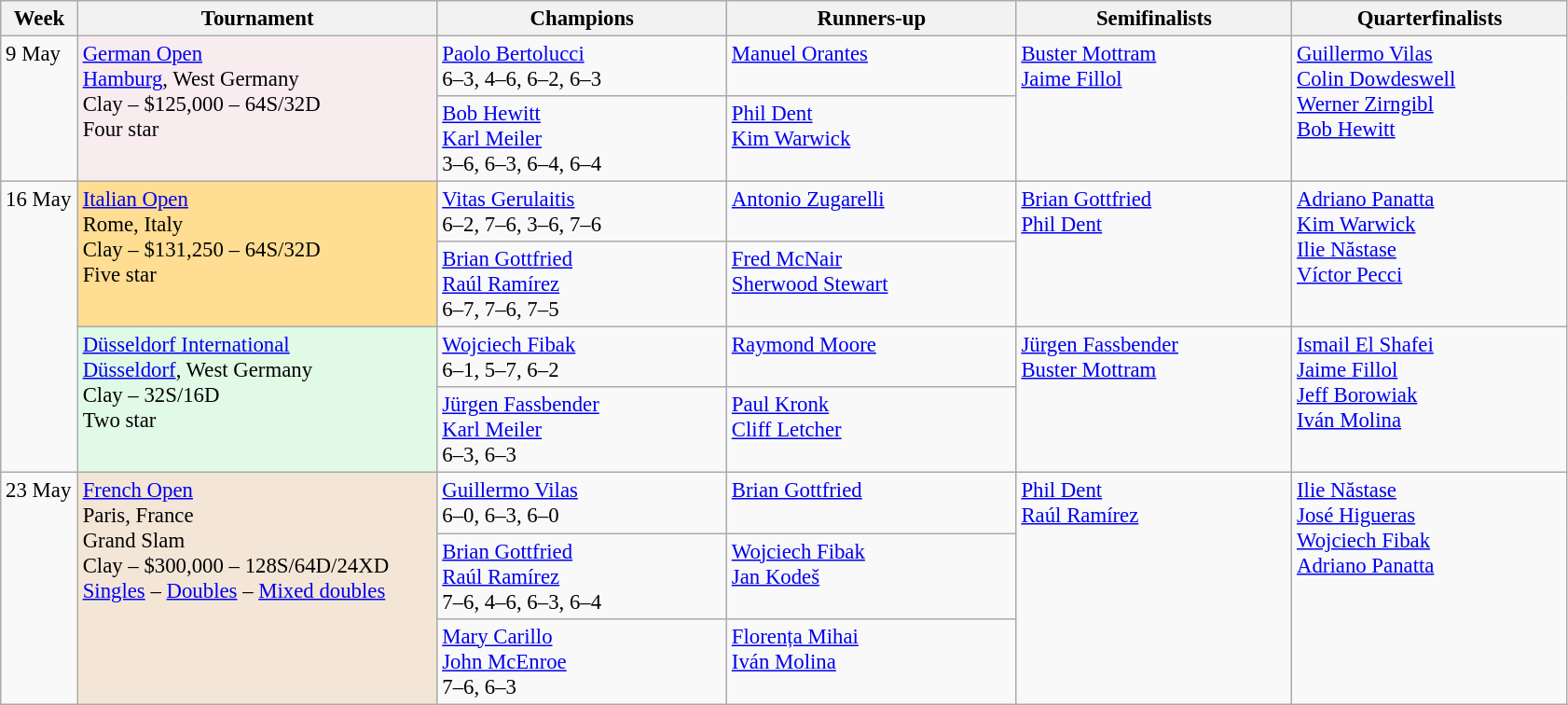<table class=wikitable style=font-size:95%>
<tr>
<th style="width:48px;">Week</th>
<th style="width:250px;">Tournament</th>
<th style="width:200px;">Champions</th>
<th style="width:200px;">Runners-up</th>
<th style="width:190px;">Semifinalists</th>
<th style="width:190px;">Quarterfinalists</th>
</tr>
<tr valign=top>
<td rowspan=2>9 May</td>
<td style="background:#F8ECEF;" rowspan="2"><a href='#'>German Open</a> <br> <a href='#'>Hamburg</a>, West Germany <br> Clay – $125,000 – 64S/32D <br> Four star</td>
<td> <a href='#'>Paolo Bertolucci</a> <br> 6–3, 4–6, 6–2, 6–3</td>
<td> <a href='#'>Manuel Orantes</a></td>
<td rowspan=2> <a href='#'>Buster Mottram</a> <br>  <a href='#'>Jaime Fillol</a></td>
<td rowspan=2> <a href='#'>Guillermo Vilas</a> <br>  <a href='#'>Colin Dowdeswell</a> <br>  <a href='#'>Werner Zirngibl</a> <br>  <a href='#'>Bob Hewitt</a></td>
</tr>
<tr valign=top>
<td> <a href='#'>Bob Hewitt</a> <br>  <a href='#'>Karl Meiler</a> <br> 3–6, 6–3, 6–4, 6–4</td>
<td> <a href='#'>Phil Dent</a> <br>  <a href='#'>Kim Warwick</a></td>
</tr>
<tr valign=top>
<td rowspan=4>16 May</td>
<td style="background:#FFDD92;" rowspan="2"><a href='#'>Italian Open</a> <br> Rome, Italy <br> Clay – $131,250 – 64S/32D <br> Five star</td>
<td> <a href='#'>Vitas Gerulaitis</a> <br> 6–2, 7–6, 3–6, 7–6</td>
<td> <a href='#'>Antonio Zugarelli</a></td>
<td rowspan=2> <a href='#'>Brian Gottfried</a> <br>  <a href='#'>Phil Dent</a></td>
<td rowspan=2> <a href='#'>Adriano Panatta</a> <br>  <a href='#'>Kim Warwick</a> <br>  <a href='#'>Ilie Năstase</a> <br>  <a href='#'>Víctor Pecci</a></td>
</tr>
<tr valign=top>
<td> <a href='#'>Brian Gottfried</a> <br>  <a href='#'>Raúl Ramírez</a> <br> 6–7, 7–6, 7–5</td>
<td> <a href='#'>Fred McNair</a> <br>  <a href='#'>Sherwood Stewart</a></td>
</tr>
<tr valign=top>
<td style="background:#E1FAE6;" rowspan="2"><a href='#'>Düsseldorf International</a> <br> <a href='#'>Düsseldorf</a>, West Germany <br> Clay – 32S/16D <br> Two star</td>
<td> <a href='#'>Wojciech Fibak</a> <br> 6–1, 5–7, 6–2</td>
<td> <a href='#'>Raymond Moore</a></td>
<td rowspan=2> <a href='#'>Jürgen Fassbender</a> <br>  <a href='#'>Buster Mottram</a></td>
<td rowspan=2> <a href='#'>Ismail El Shafei</a> <br>  <a href='#'>Jaime Fillol</a> <br>  <a href='#'>Jeff Borowiak</a> <br>  <a href='#'>Iván Molina</a></td>
</tr>
<tr valign=top>
<td> <a href='#'>Jürgen Fassbender</a> <br>  <a href='#'>Karl Meiler</a> <br> 6–3, 6–3</td>
<td> <a href='#'>Paul Kronk</a> <br>  <a href='#'>Cliff Letcher</a></td>
</tr>
<tr valign=top>
<td rowspan=3>23 May</td>
<td style="background:#F3E6D7;" rowspan=3><a href='#'>French Open</a> <br> Paris, France <br> Grand Slam <br> Clay – $300,000 – 128S/64D/24XD <br> <a href='#'>Singles</a> – <a href='#'>Doubles</a> – <a href='#'>Mixed doubles</a></td>
<td> <a href='#'>Guillermo Vilas</a> <br> 6–0, 6–3, 6–0</td>
<td> <a href='#'>Brian Gottfried</a></td>
<td rowspan=3> <a href='#'>Phil Dent</a> <br>  <a href='#'>Raúl Ramírez</a></td>
<td rowspan=3> <a href='#'>Ilie Năstase</a> <br>  <a href='#'>José Higueras</a> <br>  <a href='#'>Wojciech Fibak</a> <br>  <a href='#'>Adriano Panatta</a></td>
</tr>
<tr valign=top>
<td> <a href='#'>Brian Gottfried</a> <br>  <a href='#'>Raúl Ramírez</a> <br> 7–6, 4–6, 6–3, 6–4</td>
<td> <a href='#'>Wojciech Fibak</a> <br>  <a href='#'>Jan Kodeš</a></td>
</tr>
<tr valign=top>
<td> <a href='#'>Mary Carillo</a> <br>  <a href='#'>John McEnroe</a> <br> 7–6, 6–3</td>
<td> <a href='#'>Florența Mihai</a> <br>  <a href='#'>Iván Molina</a></td>
</tr>
</table>
